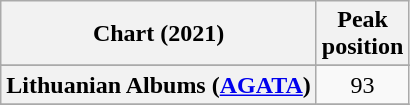<table class="wikitable sortable plainrowheaders" style="text-align:center">
<tr>
<th scope="col">Chart (2021)</th>
<th scope="col">Peak<br>position</th>
</tr>
<tr>
</tr>
<tr>
</tr>
<tr>
</tr>
<tr>
<th scope="row">Lithuanian Albums (<a href='#'>AGATA</a>)</th>
<td>93</td>
</tr>
<tr>
</tr>
</table>
